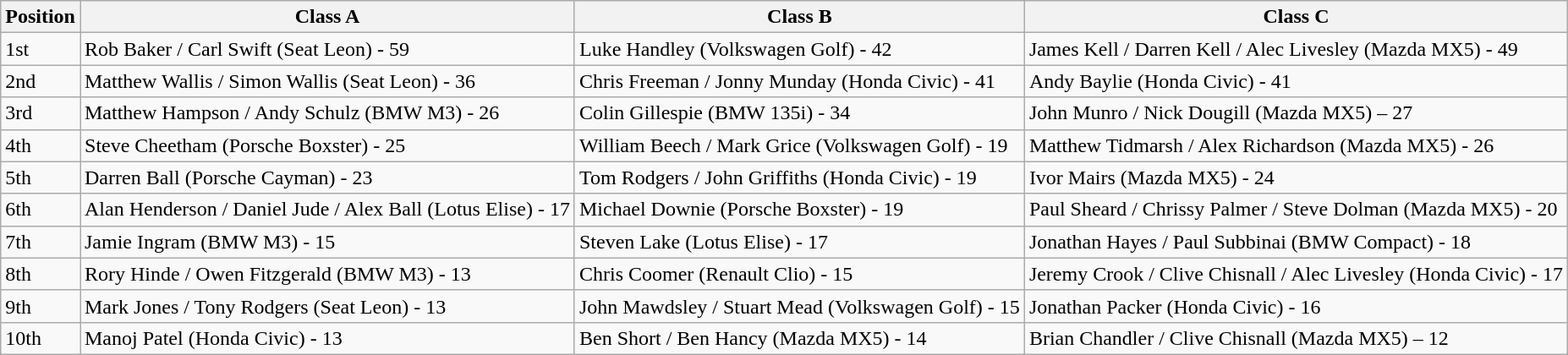<table class="wikitable">
<tr>
<th>Position</th>
<th>Class A</th>
<th>Class B</th>
<th>Class C</th>
</tr>
<tr>
<td>1st</td>
<td>Rob Baker / Carl Swift (Seat Leon) - 59</td>
<td>Luke Handley (Volkswagen Golf) - 42</td>
<td>James Kell / Darren Kell / Alec Livesley (Mazda MX5) - 49</td>
</tr>
<tr>
<td>2nd</td>
<td>Matthew Wallis / Simon Wallis (Seat Leon) - 36</td>
<td>Chris Freeman / Jonny Munday (Honda Civic) - 41</td>
<td>Andy Baylie (Honda Civic) - 41</td>
</tr>
<tr>
<td>3rd</td>
<td>Matthew Hampson / Andy Schulz (BMW M3) - 26</td>
<td>Colin Gillespie (BMW 135i) - 34</td>
<td>John Munro / Nick Dougill (Mazda MX5) – 27</td>
</tr>
<tr>
<td>4th</td>
<td>Steve Cheetham (Porsche Boxster) - 25</td>
<td>William Beech / Mark Grice (Volkswagen Golf) - 19</td>
<td>Matthew Tidmarsh / Alex Richardson (Mazda MX5) - 26</td>
</tr>
<tr>
<td>5th</td>
<td>Darren Ball (Porsche Cayman) - 23</td>
<td>Tom Rodgers / John Griffiths (Honda Civic) - 19</td>
<td>Ivor Mairs (Mazda MX5) - 24</td>
</tr>
<tr>
<td>6th</td>
<td>Alan Henderson / Daniel Jude / Alex Ball (Lotus Elise) - 17</td>
<td>Michael Downie (Porsche Boxster) - 19</td>
<td>Paul Sheard / Chrissy Palmer / Steve Dolman (Mazda MX5) - 20</td>
</tr>
<tr>
<td>7th</td>
<td>Jamie Ingram (BMW M3) - 15</td>
<td>Steven Lake (Lotus Elise) - 17</td>
<td>Jonathan Hayes / Paul Subbinai (BMW Compact) - 18</td>
</tr>
<tr>
<td>8th</td>
<td>Rory Hinde / Owen Fitzgerald (BMW M3) - 13</td>
<td>Chris Coomer (Renault Clio) - 15</td>
<td>Jeremy Crook / Clive Chisnall / Alec Livesley (Honda Civic) - 17</td>
</tr>
<tr>
<td>9th</td>
<td>Mark Jones / Tony Rodgers (Seat Leon) - 13</td>
<td>John Mawdsley / Stuart Mead (Volkswagen Golf) - 15</td>
<td>Jonathan Packer (Honda Civic) - 16</td>
</tr>
<tr>
<td>10th</td>
<td>Manoj Patel (Honda Civic) - 13</td>
<td>Ben Short / Ben Hancy (Mazda MX5) - 14</td>
<td>Brian Chandler / Clive Chisnall (Mazda MX5) – 12</td>
</tr>
</table>
